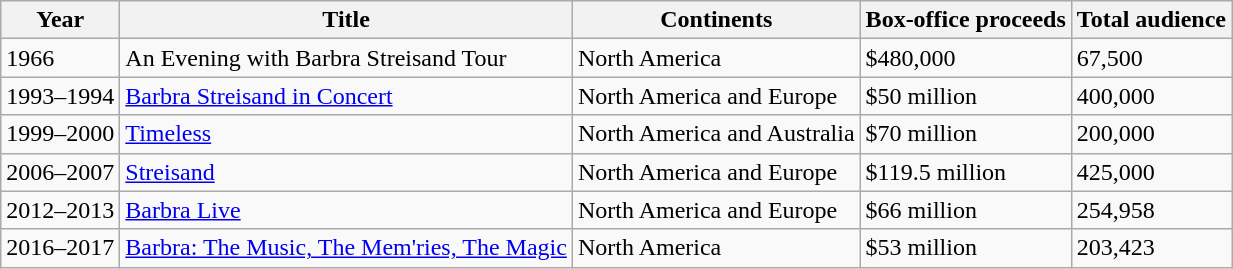<table class="wikitable">
<tr>
<th>Year</th>
<th>Title</th>
<th>Continents</th>
<th>Box-office proceeds</th>
<th>Total audience</th>
</tr>
<tr>
<td>1966</td>
<td>An Evening with Barbra Streisand Tour</td>
<td>North America</td>
<td>$480,000</td>
<td>67,500</td>
</tr>
<tr>
<td>1993–1994</td>
<td><a href='#'>Barbra Streisand in Concert</a></td>
<td>North America and Europe</td>
<td>$50 million</td>
<td>400,000</td>
</tr>
<tr>
<td>1999–2000</td>
<td><a href='#'>Timeless</a></td>
<td>North America and Australia</td>
<td>$70 million</td>
<td>200,000</td>
</tr>
<tr>
<td>2006–2007</td>
<td><a href='#'>Streisand</a></td>
<td>North America and Europe</td>
<td>$119.5 million</td>
<td>425,000</td>
</tr>
<tr>
<td>2012–2013</td>
<td><a href='#'>Barbra Live</a></td>
<td>North America and Europe</td>
<td>$66 million</td>
<td>254,958</td>
</tr>
<tr>
<td>2016–2017</td>
<td><a href='#'>Barbra: The Music, The Mem'ries, The Magic</a></td>
<td>North America</td>
<td>$53 million</td>
<td>203,423</td>
</tr>
</table>
